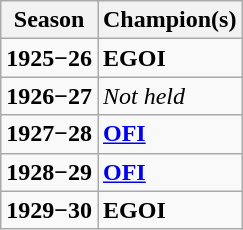<table class="wikitable">
<tr>
<th>Season</th>
<th>Champion(s)</th>
</tr>
<tr>
<td><strong>1925−26</strong></td>
<td><strong>EGOI</strong></td>
</tr>
<tr>
<td><strong>1926−27</strong></td>
<td><em>Not held</em></td>
</tr>
<tr>
<td><strong>1927−28</strong></td>
<td><strong><a href='#'>OFI</a></strong></td>
</tr>
<tr>
<td><strong>1928−29</strong></td>
<td><strong><a href='#'>OFI</a></strong></td>
</tr>
<tr>
<td><strong>1929−30</strong></td>
<td><strong>EGOI</strong></td>
</tr>
</table>
